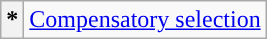<table class=wikitable>
<tr>
<th>*</th>
<td><a href='#'>Compensatory selection</a></td>
</tr>
</table>
